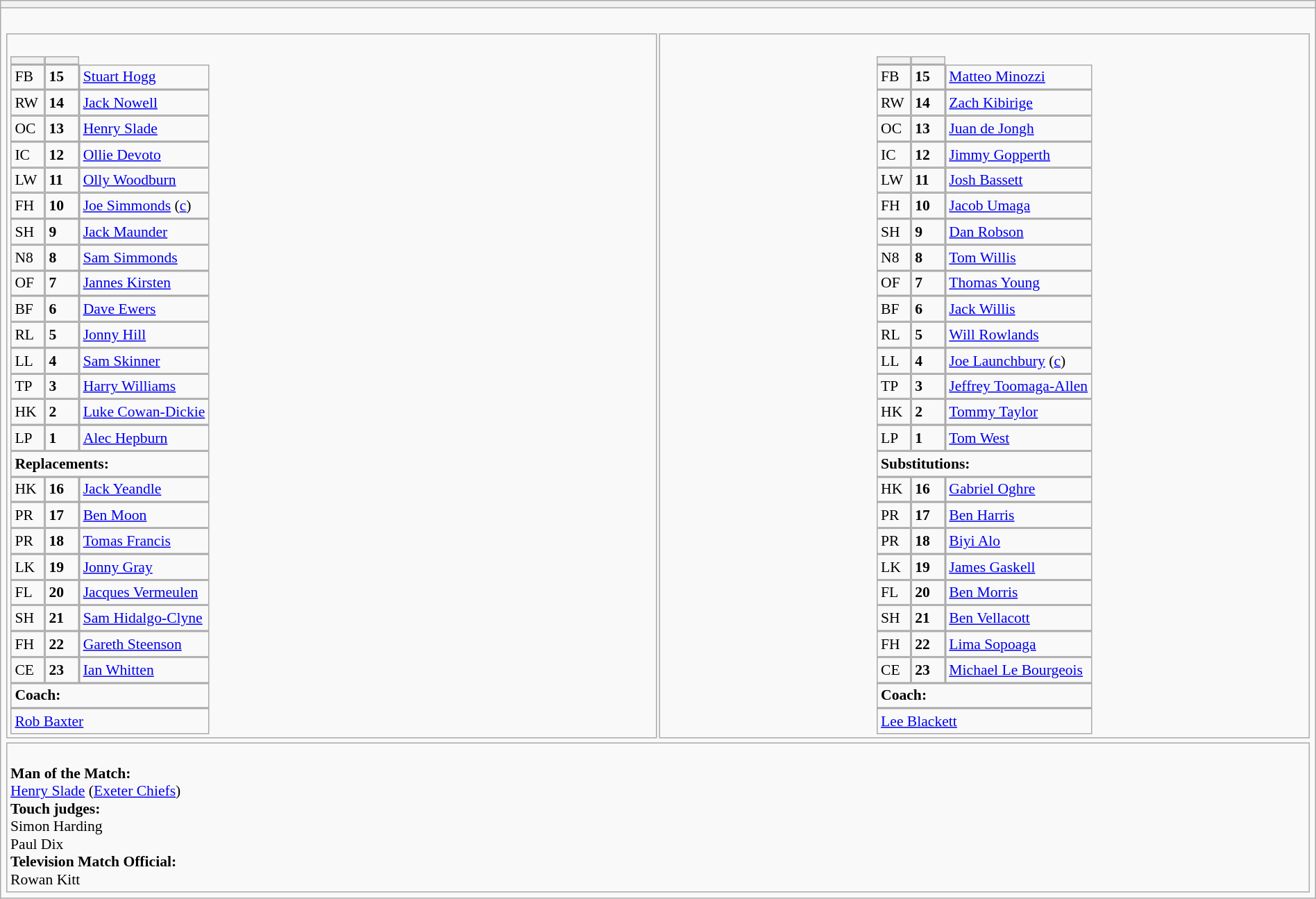<table style="width:100%" class="wikitable collapsible collapsed">
<tr>
<th></th>
</tr>
<tr>
<td><br>




<table style="width:100%;">
<tr>
<td style="vertical-align:top; width:50%"><br><table style="font-size: 90%" cellspacing="0" cellpadding="0">
<tr>
<th width="25"></th>
<th width="25"></th>
</tr>
<tr>
<td>FB</td>
<td><strong>15</strong></td>
<td> <a href='#'>Stuart Hogg</a></td>
</tr>
<tr>
<td>RW</td>
<td><strong>14</strong></td>
<td> <a href='#'>Jack Nowell</a></td>
</tr>
<tr>
<td>OC</td>
<td><strong>13</strong></td>
<td> <a href='#'>Henry Slade</a></td>
</tr>
<tr>
<td>IC</td>
<td><strong>12</strong></td>
<td> <a href='#'>Ollie Devoto</a></td>
</tr>
<tr>
<td>LW</td>
<td><strong>11</strong></td>
<td> <a href='#'>Olly Woodburn</a></td>
</tr>
<tr>
<td>FH</td>
<td><strong>10</strong></td>
<td> <a href='#'>Joe Simmonds</a> (<a href='#'>c</a>)</td>
</tr>
<tr>
<td>SH</td>
<td><strong>9</strong></td>
<td> <a href='#'>Jack Maunder</a></td>
</tr>
<tr>
<td>N8</td>
<td><strong>8</strong></td>
<td> <a href='#'>Sam Simmonds</a></td>
</tr>
<tr>
<td>OF</td>
<td><strong>7</strong></td>
<td> <a href='#'>Jannes Kirsten</a></td>
</tr>
<tr>
<td>BF</td>
<td><strong>6</strong></td>
<td> <a href='#'>Dave Ewers</a></td>
</tr>
<tr>
<td>RL</td>
<td><strong>5</strong></td>
<td> <a href='#'>Jonny Hill</a></td>
</tr>
<tr>
<td>LL</td>
<td><strong>4</strong></td>
<td> <a href='#'>Sam Skinner</a></td>
</tr>
<tr>
<td>TP</td>
<td><strong>3</strong></td>
<td> <a href='#'>Harry Williams</a></td>
</tr>
<tr>
<td>HK</td>
<td><strong>2</strong></td>
<td> <a href='#'>Luke Cowan-Dickie</a></td>
</tr>
<tr>
<td>LP</td>
<td><strong>1</strong></td>
<td> <a href='#'>Alec Hepburn</a></td>
</tr>
<tr>
<td colspan=3><strong>Replacements:</strong></td>
</tr>
<tr>
<td>HK</td>
<td><strong>16</strong></td>
<td> <a href='#'>Jack Yeandle</a></td>
</tr>
<tr>
<td>PR</td>
<td><strong>17</strong></td>
<td> <a href='#'>Ben Moon</a></td>
</tr>
<tr>
<td>PR</td>
<td><strong>18</strong></td>
<td> <a href='#'>Tomas Francis</a></td>
</tr>
<tr>
<td>LK</td>
<td><strong>19</strong></td>
<td> <a href='#'>Jonny Gray</a></td>
</tr>
<tr>
<td>FL</td>
<td><strong>20</strong></td>
<td> <a href='#'>Jacques Vermeulen</a></td>
</tr>
<tr>
<td>SH</td>
<td><strong>21</strong></td>
<td> <a href='#'>Sam Hidalgo-Clyne</a></td>
</tr>
<tr>
<td>FH</td>
<td><strong>22</strong></td>
<td> <a href='#'>Gareth Steenson</a></td>
</tr>
<tr>
<td>CE</td>
<td><strong>23</strong></td>
<td> <a href='#'>Ian Whitten</a></td>
</tr>
<tr>
<td colspan=3><strong>Coach:</strong></td>
</tr>
<tr>
<td colspan="4"> <a href='#'>Rob Baxter</a></td>
</tr>
<tr>
</tr>
</table>
</td>
<td style="vertical-align:top; width:50%"><br><table style="font-size: 90%" cellspacing="0" cellpadding="0"  align="center">
<tr>
<th width="25"></th>
<th width="25"></th>
</tr>
<tr>
<td>FB</td>
<td><strong>15</strong></td>
<td> <a href='#'>Matteo Minozzi</a></td>
</tr>
<tr>
<td>RW</td>
<td><strong>14</strong></td>
<td> <a href='#'>Zach Kibirige</a></td>
</tr>
<tr>
<td>OC</td>
<td><strong>13</strong></td>
<td> <a href='#'>Juan de Jongh</a></td>
</tr>
<tr>
<td>IC</td>
<td><strong>12</strong></td>
<td> <a href='#'>Jimmy Gopperth</a></td>
</tr>
<tr>
<td>LW</td>
<td><strong>11</strong></td>
<td> <a href='#'>Josh Bassett</a></td>
</tr>
<tr>
<td>FH</td>
<td><strong>10</strong></td>
<td> <a href='#'>Jacob Umaga</a></td>
</tr>
<tr>
<td>SH</td>
<td><strong>9</strong></td>
<td> <a href='#'>Dan Robson</a></td>
</tr>
<tr>
<td>N8</td>
<td><strong>8</strong></td>
<td> <a href='#'>Tom Willis</a></td>
</tr>
<tr>
<td>OF</td>
<td><strong>7</strong></td>
<td> <a href='#'>Thomas Young</a></td>
</tr>
<tr>
<td>BF</td>
<td><strong>6</strong></td>
<td> <a href='#'>Jack Willis</a></td>
</tr>
<tr>
<td>RL</td>
<td><strong>5</strong></td>
<td> <a href='#'>Will Rowlands</a></td>
</tr>
<tr>
<td>LL</td>
<td><strong>4</strong></td>
<td> <a href='#'>Joe Launchbury</a> (<a href='#'>c</a>)</td>
</tr>
<tr>
<td>TP</td>
<td><strong>3</strong></td>
<td> <a href='#'>Jeffrey Toomaga-Allen</a></td>
</tr>
<tr>
<td>HK</td>
<td><strong>2</strong></td>
<td> <a href='#'>Tommy Taylor</a></td>
</tr>
<tr>
<td>LP</td>
<td><strong>1</strong></td>
<td> <a href='#'>Tom West</a></td>
</tr>
<tr>
<td colspan=3><strong>Substitutions:</strong></td>
</tr>
<tr>
<td>HK</td>
<td><strong>16</strong></td>
<td> <a href='#'>Gabriel Oghre</a></td>
</tr>
<tr>
<td>PR</td>
<td><strong>17</strong></td>
<td> <a href='#'>Ben Harris</a></td>
</tr>
<tr>
<td>PR</td>
<td><strong>18</strong></td>
<td> <a href='#'>Biyi Alo</a></td>
</tr>
<tr>
<td>LK</td>
<td><strong>19</strong></td>
<td> <a href='#'>James Gaskell</a></td>
</tr>
<tr>
<td>FL</td>
<td><strong>20</strong></td>
<td> <a href='#'>Ben Morris</a></td>
</tr>
<tr>
<td>SH</td>
<td><strong>21</strong></td>
<td> <a href='#'>Ben Vellacott</a></td>
</tr>
<tr>
<td>FH</td>
<td><strong>22</strong></td>
<td> <a href='#'>Lima Sopoaga</a></td>
</tr>
<tr>
<td>CE</td>
<td><strong>23</strong></td>
<td> <a href='#'>Michael Le Bourgeois</a></td>
</tr>
<tr>
<td colspan=3><strong>Coach:</strong></td>
</tr>
<tr>
<td colspan="4"> <a href='#'>Lee Blackett</a></td>
</tr>
</table>
</td>
</tr>
</table>
<table width=100% style="font-size: 90%">
<tr>
<td><br><strong>Man of the Match:</strong>
<br> <a href='#'>Henry Slade</a> (<a href='#'>Exeter Chiefs</a>)
<br><strong>Touch judges:</strong>
<br>Simon Harding<br>Paul Dix
<br><strong>Television Match Official:</strong>
<br>Rowan Kitt</td>
</tr>
</table>
</td>
</tr>
</table>
